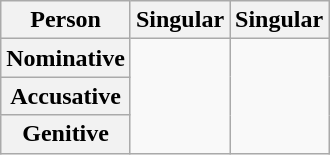<table class="wikitable">
<tr>
<th>Person</th>
<th>Singular</th>
<th>Singular</th>
</tr>
<tr>
<th>Nominative</th>
<td rowspan=3> <em></em></td>
<td rowspan=3> <em></em></td>
</tr>
<tr>
<th>Accusative</th>
</tr>
<tr>
<th>Genitive</th>
</tr>
</table>
